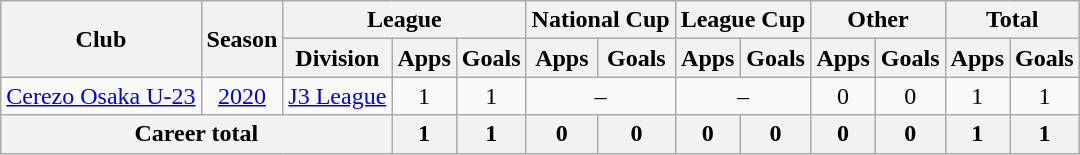<table class="wikitable" style="text-align: center">
<tr>
<th rowspan="2">Club</th>
<th rowspan="2">Season</th>
<th colspan="3">League</th>
<th colspan="2">National Cup</th>
<th colspan="2">League Cup</th>
<th colspan="2">Other</th>
<th colspan="2">Total</th>
</tr>
<tr>
<th>Division</th>
<th>Apps</th>
<th>Goals</th>
<th>Apps</th>
<th>Goals</th>
<th>Apps</th>
<th>Goals</th>
<th>Apps</th>
<th>Goals</th>
<th>Apps</th>
<th>Goals</th>
</tr>
<tr>
<td><a href='#'>Cerezo Osaka U-23</a></td>
<td><a href='#'>2020</a></td>
<td><a href='#'>J3 League</a></td>
<td>1</td>
<td>1</td>
<td colspan="2">–</td>
<td colspan="2">–</td>
<td>0</td>
<td>0</td>
<td>1</td>
<td>1</td>
</tr>
<tr>
<th colspan=3>Career total</th>
<th>1</th>
<th>1</th>
<th>0</th>
<th>0</th>
<th>0</th>
<th>0</th>
<th>0</th>
<th>0</th>
<th>1</th>
<th>1</th>
</tr>
</table>
